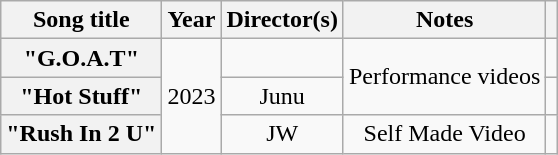<table class="wikitable plainrowheaders" style="text-align:center">
<tr>
<th scope="col">Song title</th>
<th scope="col">Year</th>
<th scope="col">Director(s)</th>
<th scope="col">Notes</th>
<th scope="col"></th>
</tr>
<tr>
<th scope="row">"G.O.A.T"</th>
<td rowspan="4">2023</td>
<td></td>
<td rowspan="2">Performance videos</td>
<td></td>
</tr>
<tr>
<th scope="row">"Hot Stuff"</th>
<td>Junu</td>
<td></td>
</tr>
<tr>
<th scope="row">"Rush In 2 U"</th>
<td>JW</td>
<td>Self Made Video</td>
<td></td>
</tr>
</table>
